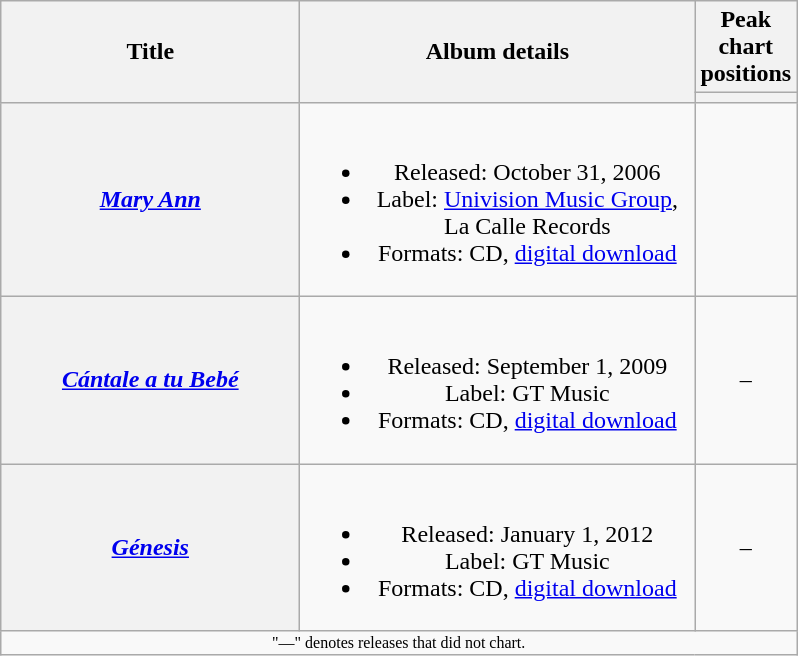<table class="wikitable plainrowheaders" style="text-align:center;" border="1">
<tr>
<th scope="col" rowspan="2" style="width:12em;">Title</th>
<th scope="col" rowspan="2" style="width:16em;">Album details</th>
<th scope="col" colspan="1">Peak chart positions</th>
</tr>
<tr>
<th scope="col" style="width:3em;font-size:85%;"></th>
</tr>
<tr>
<th scope="row"><em><a href='#'>Mary Ann</a></em></th>
<td><br><ul><li>Released: October 31, 2006</li><li>Label: <a href='#'>Univision Music Group</a>, La Calle Records</li><li>Formats: CD, <a href='#'>digital download</a></li></ul></td>
<td></td>
</tr>
<tr>
<th scope="row"><em><a href='#'>Cántale a tu Bebé</a></em></th>
<td><br><ul><li>Released: September 1, 2009</li><li>Label: GT Music</li><li>Formats: CD, <a href='#'>digital download</a></li></ul></td>
<td>–</td>
</tr>
<tr>
<th scope="row"><em><a href='#'>Génesis</a></em></th>
<td><br><ul><li>Released: January 1, 2012</li><li>Label: GT Music</li><li>Formats: CD, <a href='#'>digital download</a></li></ul></td>
<td>–</td>
</tr>
<tr>
<td colspan="9" style="font-size:8pt">"—" denotes releases that did not chart.</td>
</tr>
</table>
